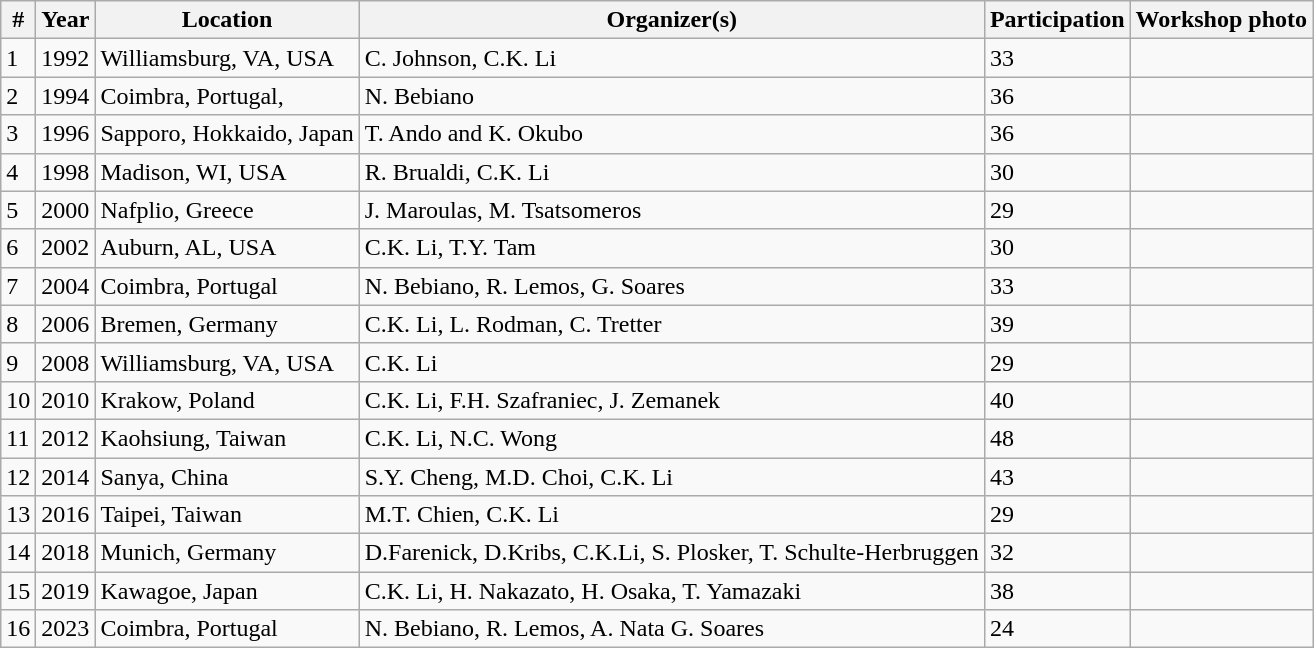<table class="wikitable">
<tr>
<th>#</th>
<th>Year</th>
<th>Location</th>
<th>Organizer(s)</th>
<th>Participation</th>
<th>Workshop photo</th>
</tr>
<tr>
<td>1</td>
<td>1992</td>
<td> Williamsburg, VA,  USA</td>
<td>C. Johnson,  C.K. Li</td>
<td>33</td>
<td></td>
</tr>
<tr>
<td>2</td>
<td>1994</td>
<td> Coimbra, Portugal,</td>
<td>N. Bebiano</td>
<td>36</td>
<td></td>
</tr>
<tr>
<td>3</td>
<td>1996</td>
<td> Sapporo, Hokkaido, Japan</td>
<td>T. Ando and K. Okubo</td>
<td>36</td>
<td></td>
</tr>
<tr>
<td>4</td>
<td>1998</td>
<td> Madison,  WI, USA</td>
<td>R. Brualdi, C.K. Li</td>
<td>30</td>
<td></td>
</tr>
<tr>
<td>5</td>
<td>2000</td>
<td> Nafplio, Greece</td>
<td>J. Maroulas, M. Tsatsomeros</td>
<td>29</td>
<td></td>
</tr>
<tr>
<td>6</td>
<td>2002</td>
<td> Auburn, AL, USA</td>
<td>C.K. Li, T.Y. Tam</td>
<td>30</td>
<td></td>
</tr>
<tr>
<td>7</td>
<td>2004</td>
<td> Coimbra, Portugal</td>
<td>N. Bebiano, R. Lemos, G. Soares</td>
<td>33</td>
<td></td>
</tr>
<tr>
<td>8</td>
<td>2006</td>
<td> Bremen, Germany</td>
<td>C.K. Li, L. Rodman, C. Tretter</td>
<td>39</td>
<td></td>
</tr>
<tr>
<td>9</td>
<td>2008</td>
<td> Williamsburg, VA, USA</td>
<td>C.K. Li</td>
<td>29</td>
<td></td>
</tr>
<tr>
<td>10</td>
<td>2010</td>
<td> Krakow, Poland</td>
<td>C.K. Li, F.H. Szafraniec, J. Zemanek</td>
<td>40</td>
<td></td>
</tr>
<tr>
<td>11</td>
<td>2012</td>
<td> Kaohsiung, Taiwan</td>
<td>C.K. Li, N.C. Wong</td>
<td>48</td>
<td></td>
</tr>
<tr>
<td>12</td>
<td>2014</td>
<td> Sanya, China</td>
<td>S.Y. Cheng, M.D. Choi, C.K. Li</td>
<td>43</td>
<td></td>
</tr>
<tr>
<td>13</td>
<td>2016</td>
<td> Taipei, Taiwan</td>
<td>M.T. Chien, C.K. Li</td>
<td>29</td>
<td></td>
</tr>
<tr>
<td>14</td>
<td>2018</td>
<td> Munich, Germany</td>
<td>D.Farenick, D.Kribs, C.K.Li, S. Plosker, T. Schulte-Herbruggen</td>
<td>32</td>
<td></td>
</tr>
<tr>
<td>15</td>
<td>2019</td>
<td> Kawagoe, Japan</td>
<td>C.K. Li, H. Nakazato, H. Osaka, T. Yamazaki</td>
<td>38</td>
<td></td>
</tr>
<tr>
<td>16</td>
<td>2023</td>
<td> Coimbra, Portugal</td>
<td>N. Bebiano, R. Lemos, A. Nata G. Soares</td>
<td>24</td>
<td></td>
</tr>
</table>
